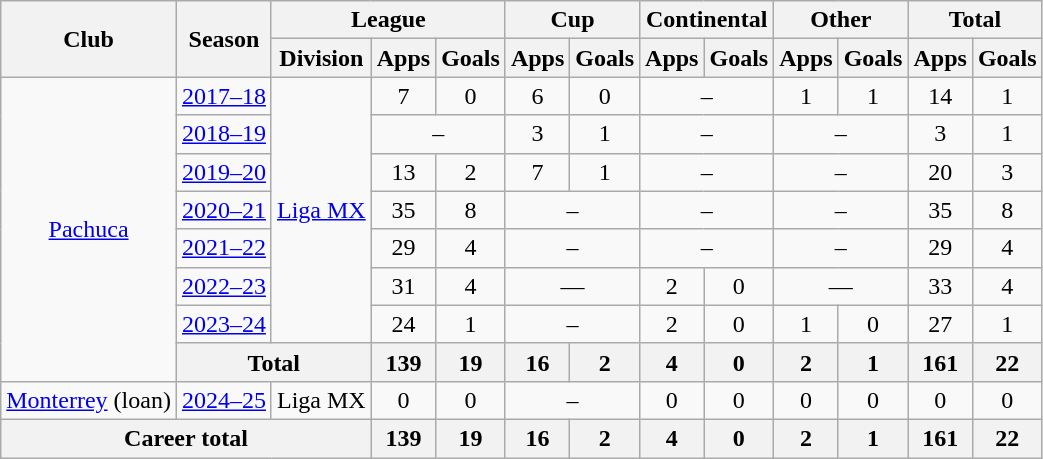<table class="wikitable" style="text-align: center">
<tr>
<th rowspan="2">Club</th>
<th rowspan="2">Season</th>
<th colspan="3">League</th>
<th colspan="2">Cup</th>
<th colspan="2">Continental</th>
<th colspan="2">Other</th>
<th colspan="2">Total</th>
</tr>
<tr>
<th>Division</th>
<th>Apps</th>
<th>Goals</th>
<th>Apps</th>
<th>Goals</th>
<th>Apps</th>
<th>Goals</th>
<th>Apps</th>
<th>Goals</th>
<th>Apps</th>
<th>Goals</th>
</tr>
<tr>
<td rowspan="8"><a href='#'>Pachuca</a></td>
<td><a href='#'>2017–18</a></td>
<td rowspan="7"><a href='#'>Liga MX</a></td>
<td>7</td>
<td>0</td>
<td>6</td>
<td>0</td>
<td colspan="2">–</td>
<td>1</td>
<td>1</td>
<td>14</td>
<td>1</td>
</tr>
<tr>
<td><a href='#'>2018–19</a></td>
<td colspan="2">–</td>
<td>3</td>
<td>1</td>
<td colspan="2">–</td>
<td colspan="2">–</td>
<td>3</td>
<td>1</td>
</tr>
<tr>
<td><a href='#'>2019–20</a></td>
<td>13</td>
<td>2</td>
<td>7</td>
<td>1</td>
<td colspan="2">–</td>
<td colspan="2">–</td>
<td>20</td>
<td>3</td>
</tr>
<tr>
<td><a href='#'>2020–21</a></td>
<td>35</td>
<td>8</td>
<td colspan="2">–</td>
<td colspan="2">–</td>
<td colspan="2">–</td>
<td>35</td>
<td>8</td>
</tr>
<tr>
<td><a href='#'>2021–22</a></td>
<td>29</td>
<td>4</td>
<td colspan="2">–</td>
<td colspan="2">–</td>
<td colspan="2">–</td>
<td>29</td>
<td>4</td>
</tr>
<tr>
<td><a href='#'>2022–23</a></td>
<td>31</td>
<td>4</td>
<td colspan="2">—</td>
<td>2</td>
<td>0</td>
<td colspan="2">—</td>
<td>33</td>
<td>4</td>
</tr>
<tr>
<td><a href='#'>2023–24</a></td>
<td>24</td>
<td>1</td>
<td colspan="2">–</td>
<td>2</td>
<td>0</td>
<td>1</td>
<td>0</td>
<td>27</td>
<td>1</td>
</tr>
<tr>
<th colspan="2">Total</th>
<th>139</th>
<th>19</th>
<th>16</th>
<th>2</th>
<th>4</th>
<th>0</th>
<th>2</th>
<th>1</th>
<th>161</th>
<th>22</th>
</tr>
<tr>
<td rowspan="1"><a href='#'>Monterrey</a> (loan)</td>
<td><a href='#'>2024–25</a></td>
<td rowspan="1">Liga MX</td>
<td>0</td>
<td>0</td>
<td colspan="2">–</td>
<td>0</td>
<td>0</td>
<td>0</td>
<td>0</td>
<td>0</td>
<td>0</td>
</tr>
<tr>
<th colspan="3"><strong>Career total</strong></th>
<th>139</th>
<th>19</th>
<th>16</th>
<th>2</th>
<th>4</th>
<th>0</th>
<th>2</th>
<th>1</th>
<th>161</th>
<th>22</th>
</tr>
</table>
